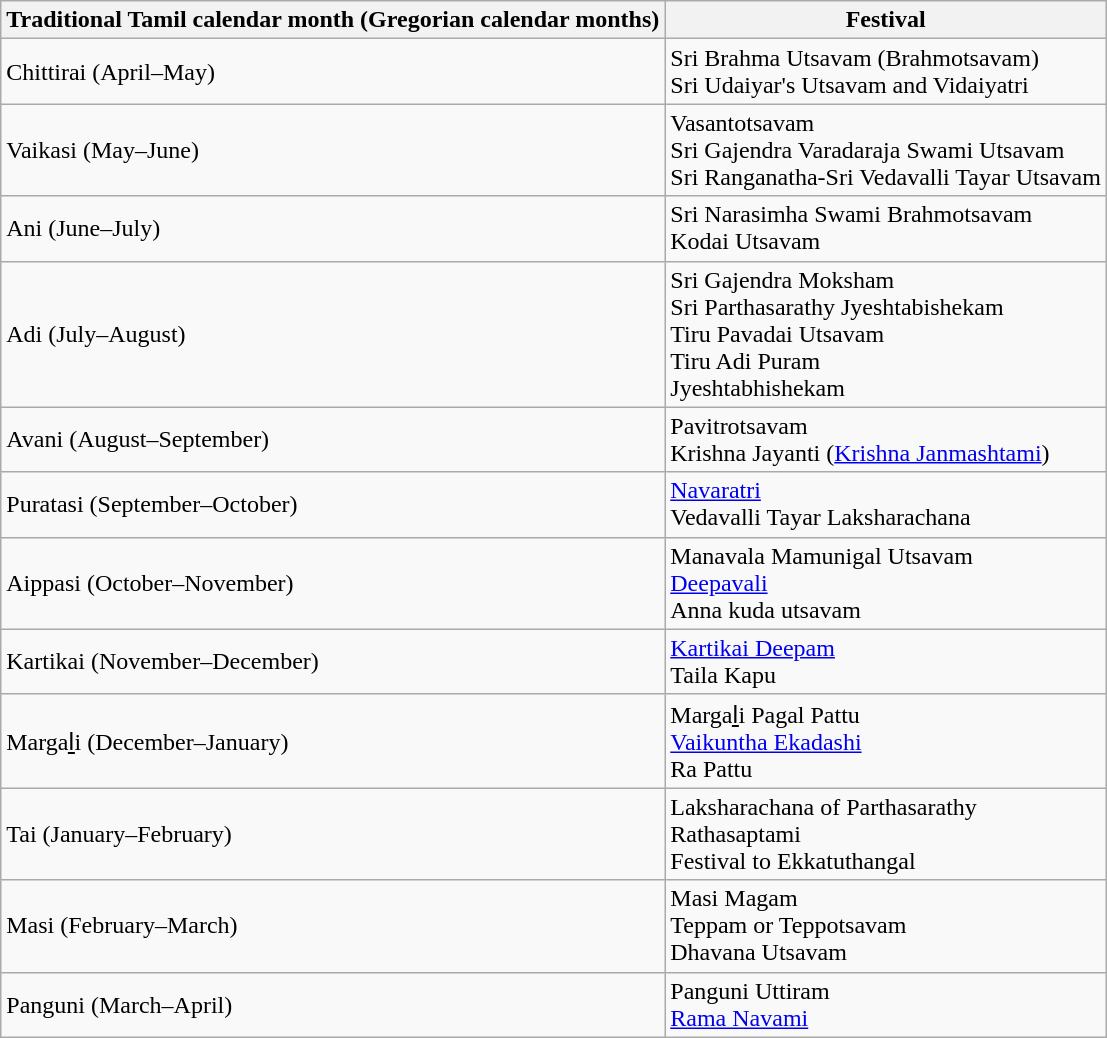<table class="wikitable sortable">
<tr>
<th>Traditional Tamil calendar month (Gregorian calendar months)</th>
<th>Festival</th>
</tr>
<tr>
<td>Chittirai (April–May)</td>
<td>Sri Brahma Utsavam (Brahmotsavam)<br>Sri Udaiyar's Utsavam and Vidaiyatri</td>
</tr>
<tr>
<td>Vaikasi (May–June)</td>
<td>Vasantotsavam<br>Sri Gajendra Varadaraja Swami Utsavam<br>Sri Ranganatha-Sri Vedavalli Tayar Utsavam</td>
</tr>
<tr>
<td>Ani (June–July)</td>
<td>Sri Narasimha Swami Brahmotsavam<br>Kodai Utsavam</td>
</tr>
<tr>
<td>Adi (July–August)</td>
<td>Sri Gajendra Moksham<br>Sri Parthasarathy Jyeshtabishekam<br>Tiru Pavadai Utsavam<br>Tiru Adi Puram<br>Jyeshtabhishekam</td>
</tr>
<tr>
<td>Avani (August–September)</td>
<td>Pavitrotsavam<br>Krishna Jayanti (<a href='#'>Krishna Janmashtami</a>)</td>
</tr>
<tr>
<td>Puratasi (September–October)</td>
<td><a href='#'>Navaratri</a><br>Vedavalli Tayar Laksharachana</td>
</tr>
<tr>
<td>Aippasi (October–November)</td>
<td>Manavala Mamunigal Utsavam<br><a href='#'>Deepavali</a><br>Anna kuda utsavam</td>
</tr>
<tr>
<td>Kartikai (November–December)</td>
<td><a href='#'>Kartikai Deepam</a><br>Taila Kapu</td>
</tr>
<tr>
<td>Margaḻi (December–January)</td>
<td>Margaḻi Pagal Pattu<br><a href='#'>Vaikuntha Ekadashi</a><br>Ra Pattu</td>
</tr>
<tr>
<td>Tai (January–February)</td>
<td>Laksharachana of Parthasarathy<br>Rathasaptami<br>Festival to Ekkatuthangal</td>
</tr>
<tr>
<td>Masi (February–March)</td>
<td>Masi Magam<br>Teppam or Teppotsavam<br>Dhavana Utsavam</td>
</tr>
<tr>
<td>Panguni (March–April)</td>
<td>Panguni Uttiram<br><a href='#'>Rama Navami</a></td>
</tr>
</table>
